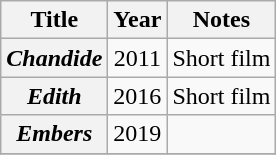<table class="wikitable sortable plainrowheaders">
<tr>
<th scope="col">Title</th>
<th scope="col">Year</th>
<th scope="col" class="unsortable">Notes</th>
</tr>
<tr>
<th scope="row"><em>Chandide</em></th>
<td align="center">2011</td>
<td>Short film</td>
</tr>
<tr>
<th scope="row"><em>Edith</em></th>
<td align="center">2016</td>
<td>Short film</td>
</tr>
<tr>
<th scope="row"><em>Embers</em></th>
<td align="center">2019</td>
<td></td>
</tr>
<tr>
</tr>
</table>
